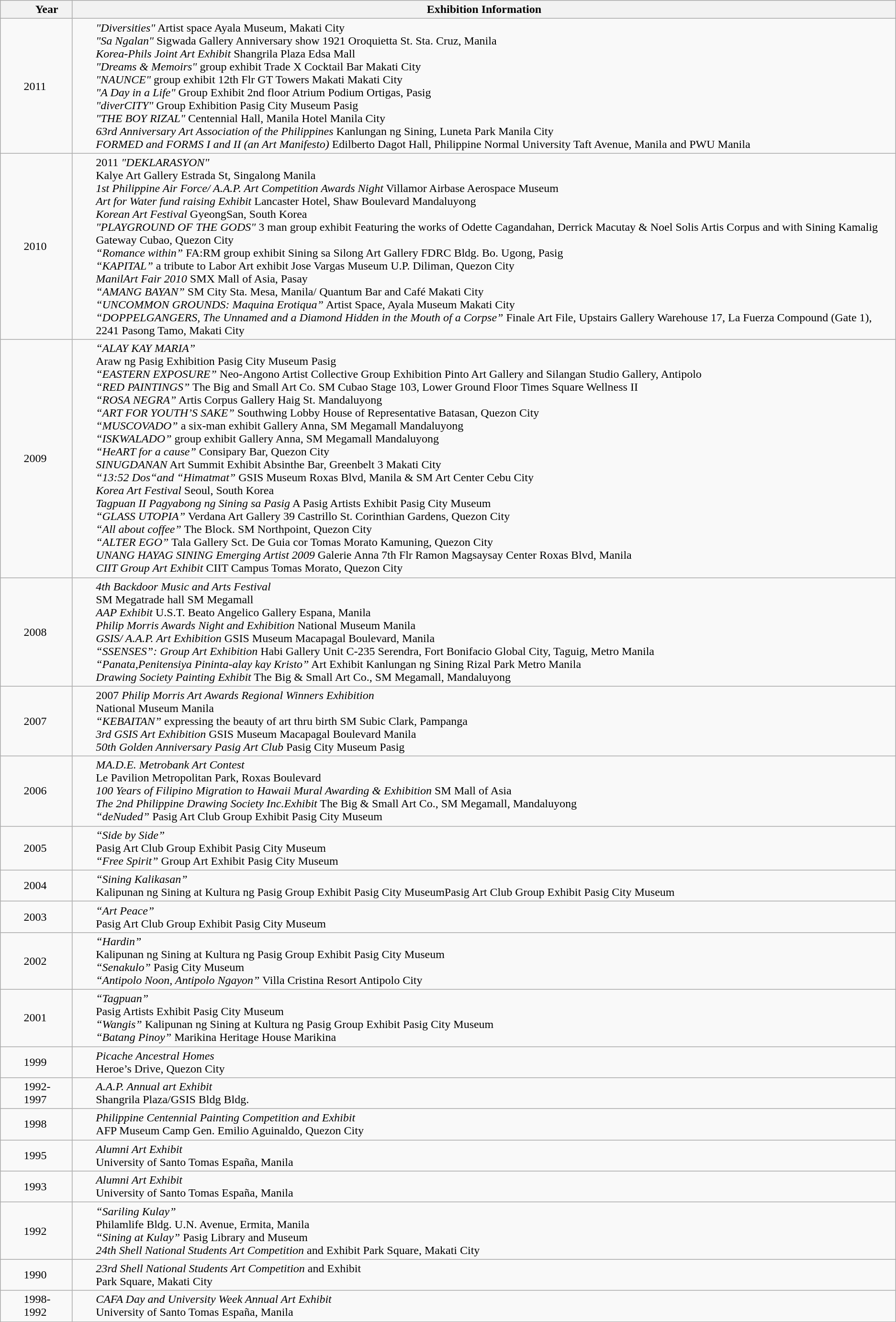<table class="wikitable">
<tr>
<th style="padding-left: 2em">Year</th>
<th>Exhibition Information</th>
</tr>
<tr>
<td style="padding-left: 2em">2011</td>
<td style="padding-left: 2em"><em>"Diversities"</em> Artist space Ayala Museum, Makati City<br><em>"Sa Ngalan"</em>
	Sigwada Gallery Anniversary show
	1921 Oroquietta St. Sta. Cruz, Manila<br><em>Korea-Phils Joint Art Exhibit</em>
	Shangrila Plaza Edsa Mall<br><em>"Dreams & Memoirs"</em> group exhibit
	Trade X Cocktail Bar
	Makati City<br><em>"NAUNCE"</em> group exhibit
	12th Flr GT Towers Makati
	Makati City<br><em>"A Day in a Life"</em> Group Exhibit
	2nd floor Atrium
	Podium Ortigas, Pasig<br><em>"diverCITY"</em> Group Exhibition
	Pasig City Museum
	Pasig<br><em>"THE BOY RIZAL"</em>
	Centennial Hall, Manila Hotel
	Manila City<br><em>63rd Anniversary Art Association of the Philippines</em>
	Kanlungan ng Sining, Luneta Park
	Manila City<br><em>FORMED and FORMS I and II (an Art Manifesto)</em>
	Edilberto Dagot Hall, Philippine Normal University
	Taft Avenue, Manila and PWU Manila</td>
</tr>
<tr>
<td style="padding-left: 2em">2010</td>
<td style="padding-left: 2em">2011 <em>"DEKLARASYON"</em><br>	Kalye Art Gallery
	Estrada St, Singalong Manila<br><em>1st Philippine Air Force/ A.A.P. Art Competition Awards Night</em>
	Villamor Airbase Aerospace Museum<br><em>Art for Water fund raising Exhibit</em>
	Lancaster Hotel, Shaw Boulevard 
	Mandaluyong<br><em>Korean Art Festival</em>
	GyeongSan, South Korea<br><em>"PLAYGROUND OF THE GODS"</em>
	3 man group exhibit
	Featuring the works of Odette Cagandahan, Derrick Macutay & Noel Solis 
	Artis Corpus and with Sining Kamalig
	Gateway Cubao, Quezon City<br><em>“Romance within”</em> FA:RM group exhibit
	Sining sa Silong Art Gallery FDRC Bldg.
	Bo. Ugong, Pasig<br><em>“KAPITAL”</em> a tribute to Labor Art exhibit
	Jose Vargas Museum U.P. Diliman, Quezon City<br><em>ManilArt Fair 2010</em>
	SMX Mall of Asia, Pasay<br><em>“AMANG BAYAN”</em>
	SM City Sta. Mesa, Manila/ Quantum Bar and Café
	Makati City<br><em>“UNCOMMON GROUNDS: Maquina Erotiqua”</em>
	Artist Space, Ayala Museum
	Makati City<br><em>“DOPPELGANGERS, The Unnamed and a Diamond Hidden in the Mouth of a Corpse”</em> 
Finale Art File, 
Upstairs Gallery Warehouse 17,
La Fuerza Compound (Gate 1), 
2241 Pasong Tamo, Makati City</td>
</tr>
<tr>
<td style="padding-left: 2em">2009</td>
<td style="padding-left: 2em"><em>“ALAY KAY MARIA”</em><br>	Araw ng Pasig Exhibition
	Pasig City Museum
	Pasig<br><em>“EASTERN EXPOSURE”</em>
	Neo-Angono Artist Collective Group Exhibition
	Pinto Art Gallery and Silangan Studio Gallery, Antipolo<br><em>“RED PAINTINGS”</em>
	The Big and Small Art Co.
	SM Cubao Stage 103, Lower Ground Floor
	Times Square Wellness II<br><em>“ROSA NEGRA”</em>
	Artis Corpus Gallery
	Haig St. Mandaluyong<br><em>“ART FOR YOUTH’S SAKE”</em>
	Southwing Lobby House of Representative 
	Batasan, Quezon City<br><em>“MUSCOVADO”</em> a six-man exhibit
	Gallery Anna, SM Megamall
	Mandaluyong<br><em>“ISKWALADO”</em> group exhibit
	Gallery Anna, SM Megamall
	Mandaluyong<br><em>“HeART for a cause”</em>
	Consipary Bar, Quezon City<br><em>SINUGDANAN</em> Art Summit Exhibit
	Absinthe Bar, Greenbelt 3 Makati City<br><em>“13:52 Dos“and “Himatmat”</em>
	GSIS Museum Roxas Blvd, Manila
	& SM Art Center Cebu City<br><em>Korea Art Festival</em>
	Seoul, South Korea<br><em>Tagpuan II Pagyabong ng Sining sa Pasig</em>
	A Pasig Artists Exhibit
	Pasig City Museum<br><em>“GLASS UTOPIA”</em>
	Verdana Art Gallery
	39 Castrillo St. Corinthian Gardens, Quezon City<br><em>“All about coffee”</em>
	The Block. SM Northpoint, Quezon City<br><em>“ALTER EGO”</em>
	Tala Gallery
	Sct. De Guia cor Tomas Morato Kamuning, Quezon City<br><em>UNANG HAYAG SINING Emerging Artist 2009</em>
	Galerie Anna
	7th Flr Ramon Magsaysay Center Roxas Blvd, Manila<br><em>CIIT Group Art Exhibit</em>
	CIIT Campus Tomas Morato, Quezon City</td>
</tr>
<tr>
<td style="padding-left: 2em">2008</td>
<td style="padding-left: 2em"><em>4th Backdoor Music and Arts Festival</em><br>	SM Megatrade hall
	SM Megamall<br><em>AAP Exhibit</em>
	U.S.T. Beato Angelico Gallery
	Espana, Manila<br><em>Philip Morris Awards Night and Exhibition</em>
		National Museum
		Manila<br><em>GSIS/ A.A.P. Art Exhibition</em>
GSIS Museum
Macapagal Boulevard, Manila<br><em>“SSENSES”: Group Art Exhibition</em>
		Habi Gallery 
Unit C-235 Serendra, Fort Bonifacio Global City, 
Taguig, Metro Manila<br><em>“Panata,Penitensiya Pininta-alay kay Kristo”</em> Art Exhibit
Kanlungan ng Sining
Rizal Park Metro Manila<br><em>Drawing Society Painting Exhibit</em>
The Big & Small Art Co., SM Megamall, Mandaluyong</td>
</tr>
<tr>
<td style="padding-left: 2em">2007</td>
<td style="padding-left: 2em">2007	<em>Philip Morris Art Awards Regional Winners Exhibition</em><br>National Museum
Manila<br><em>“KEBAITAN”</em> expressing the beauty of art thru birth
SM Subic Clark, Pampanga<br><em>3rd GSIS Art Exhibition</em>
GSIS Museum
Macapagal Boulevard
Manila<br><em>50th Golden Anniversary Pasig Art Club</em>
		Pasig City Museum
		Pasig</td>
</tr>
<tr>
<td style="padding-left: 2em">2006</td>
<td style="padding-left: 2em"><em>MA.D.E.  Metrobank Art Contest</em><br>		Le Pavilion Metropolitan Park, Roxas Boulevard<br><em>100 Years of Filipino Migration to Hawaii Mural Awarding & Exhibition</em>
		SM Mall of Asia<br><em>The 2nd Philippine Drawing Society Inc.Exhibit</em>
		The Big & Small Art Co., SM Megamall, Mandaluyong<br><em>“deNuded”</em> 
Pasig Art Club Group Exhibit
		Pasig City Museum</td>
</tr>
<tr>
<td style="padding-left: 2em">2005</td>
<td style="padding-left: 2em"><em>“Side by Side”</em><br>Pasig Art Club Group Exhibit
		Pasig City Museum<br><em>“Free Spirit”</em>
		Group Art Exhibit
		Pasig City Museum</td>
</tr>
<tr>
<td style="padding-left: 2em">2004</td>
<td style="padding-left: 2em"><em>“Sining Kalikasan”</em><br>Kalipunan ng Sining at Kultura ng Pasig Group Exhibit
		Pasig City MuseumPasig Art Club Group Exhibit
		Pasig City Museum</td>
</tr>
<tr>
<td style="padding-left: 2em">2003</td>
<td style="padding-left: 2em"><em>“Art Peace”</em><br>Pasig Art Club Group Exhibit
Pasig City Museum</td>
</tr>
<tr>
<td style="padding-left: 2em">2002</td>
<td style="padding-left: 2em"><em>“Hardin”</em><br>Kalipunan ng Sining at Kultura ng Pasig Group Exhibit
Pasig City Museum<br><em>“Senakulo”</em>
Pasig City Museum<br><em>“Antipolo Noon, Antipolo Ngayon”</em>
Villa Cristina Resort
Antipolo City</td>
</tr>
<tr>
<td style="padding-left: 2em">2001</td>
<td style="padding-left: 2em"><em>“Tagpuan”</em><br>Pasig Artists Exhibit
Pasig City Museum<br><em>“Wangis”</em>
Kalipunan ng Sining at Kultura ng Pasig Group Exhibit
Pasig City Museum<br><em>“Batang Pinoy”</em>
Marikina Heritage House
Marikina</td>
</tr>
<tr>
<td style="padding-left: 2em">1999</td>
<td style="padding-left: 2em"><em>Picache Ancestral Homes</em><br>Heroe’s Drive, Quezon City</td>
</tr>
<tr>
<td style="padding-left: 2em">1992-1997</td>
<td style="padding-left: 2em"><em>A.A.P. Annual art Exhibit</em><br>Shangrila Plaza/GSIS Bldg Bldg.</td>
</tr>
<tr>
<td style="padding-left: 2em">1998</td>
<td style="padding-left: 2em"><em>Philippine Centennial Painting Competition and Exhibit</em><br>AFP Museum
Camp Gen. Emilio Aguinaldo, Quezon City</td>
</tr>
<tr>
<td style="padding-left: 2em">1995</td>
<td style="padding-left: 2em"><em>Alumni Art Exhibit</em><br>University of Santo Tomas
España, Manila</td>
</tr>
<tr>
<td style="padding-left: 2em">1993</td>
<td style="padding-left: 2em"><em>Alumni Art Exhibit</em><br>University of Santo Tomas
España, Manila</td>
</tr>
<tr>
<td style="padding-left: 2em">1992</td>
<td style="padding-left: 2em"><em>“Sariling Kulay”</em><br>Philamlife Bldg. U.N. Avenue, Ermita, Manila<br><em>“Sining at Kulay”</em>
Pasig Library and Museum<br><em>24th Shell National Students Art Competition</em> and Exhibit
Park Square, Makati City</td>
</tr>
<tr>
<td style="padding-left: 2em">1990</td>
<td style="padding-left: 2em"><em>23rd Shell National Students Art Competition</em> and Exhibit<br>Park Square, Makati City</td>
</tr>
<tr>
<td style="padding-left: 2em">1998-1992</td>
<td style="padding-left: 2em"><em>CAFA Day and University Week Annual Art Exhibit</em><br>University of Santo Tomas
España, Manila</td>
</tr>
</table>
